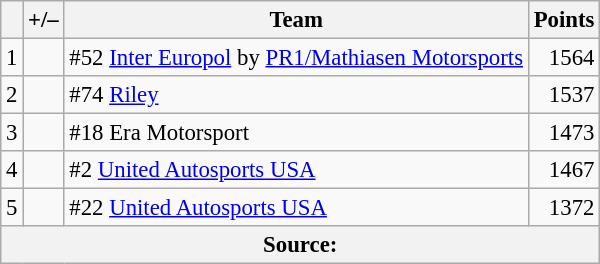<table class="wikitable" style="font-size: 95%;">
<tr>
<th scope="col"></th>
<th scope="col">+/–</th>
<th scope="col">Team</th>
<th scope="col">Points</th>
</tr>
<tr>
<td align=center>1</td>
<td align=left></td>
<td>#52 <a href='#'>Inter Europol</a> by <a href='#'>PR1/Mathiasen Motorsports</a></td>
<td align=right>1564</td>
</tr>
<tr>
<td align=center>2</td>
<td align=left></td>
<td>#74 <a href='#'>Riley</a></td>
<td align=right>1537</td>
</tr>
<tr>
<td align=center>3</td>
<td align=left></td>
<td>#18 Era Motorsport</td>
<td align=right>1473</td>
</tr>
<tr>
<td align=center>4</td>
<td align=left></td>
<td>#2 <a href='#'>United Autosports USA</a></td>
<td align=right>1467</td>
</tr>
<tr>
<td align=center>5</td>
<td align=left></td>
<td>#22 <a href='#'>United Autosports USA</a></td>
<td align=right>1372</td>
</tr>
<tr>
<th colspan=5>Source:</th>
</tr>
</table>
